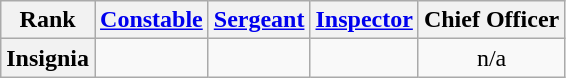<table class="wikitable" style="text-align: center;">
<tr>
<th>Rank</th>
<th><a href='#'>Constable</a></th>
<th><a href='#'>Sergeant</a></th>
<th><a href='#'>Inspector</a></th>
<th>Chief Officer</th>
</tr>
<tr>
<th>Insignia</th>
<td style="vertical-align: middle"></td>
<td style="vertical-align: middle"></td>
<td style="vertical-align: middle"></td>
<td>n/a</td>
</tr>
</table>
